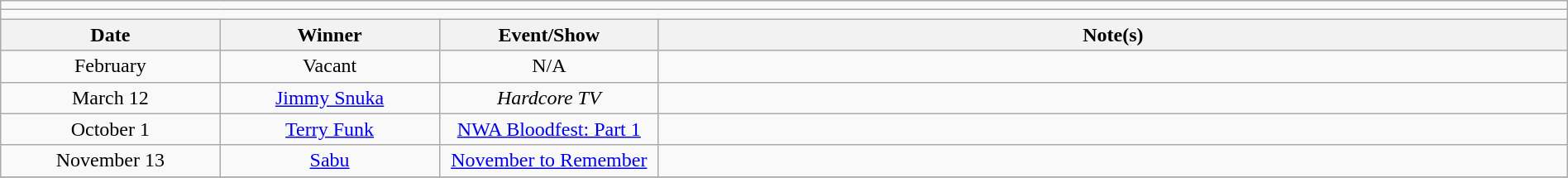<table class="wikitable" style="text-align:center; width:100%;">
<tr>
<td colspan="5"></td>
</tr>
<tr>
<td colspan="5"><strong></strong></td>
</tr>
<tr>
<th width=14%>Date</th>
<th width=14%>Winner</th>
<th width=14%>Event/Show</th>
<th width=58%>Note(s)</th>
</tr>
<tr>
<td>February</td>
<td>Vacant</td>
<td>N/A</td>
<td align=left></td>
</tr>
<tr>
<td>March 12</td>
<td><a href='#'>Jimmy Snuka</a></td>
<td><em>Hardcore TV</em></td>
<td align=left></td>
</tr>
<tr>
<td>October 1</td>
<td><a href='#'>Terry Funk</a></td>
<td><a href='#'>NWA Bloodfest: Part 1</a></td>
<td align=left></td>
</tr>
<tr>
<td>November 13</td>
<td><a href='#'>Sabu</a></td>
<td><a href='#'>November to Remember</a></td>
<td align=left></td>
</tr>
<tr>
</tr>
</table>
